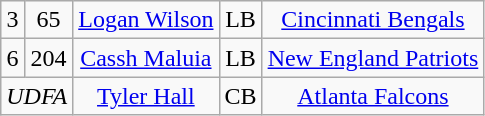<table class="wikitable" style="text-align:center">
<tr>
<td>3</td>
<td>65</td>
<td><a href='#'>Logan Wilson</a></td>
<td>LB</td>
<td><a href='#'>Cincinnati Bengals</a></td>
</tr>
<tr>
<td>6</td>
<td>204</td>
<td><a href='#'>Cassh Maluia</a></td>
<td>LB</td>
<td><a href='#'>New England Patriots</a></td>
</tr>
<tr>
<td colspan="2"><em>UDFA</em></td>
<td><a href='#'>Tyler Hall</a></td>
<td>CB</td>
<td><a href='#'>Atlanta Falcons</a></td>
</tr>
</table>
